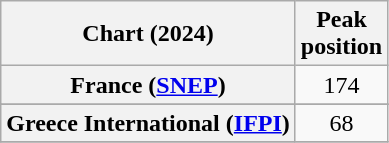<table class="wikitable sortable plainrowheaders">
<tr>
<th scope="col">Chart (2024)</th>
<th scope="col">Peak<br>position</th>
</tr>
<tr>
<th scope="row">France (<a href='#'>SNEP</a>)</th>
<td align="center">174</td>
</tr>
<tr>
</tr>
<tr>
<th scope="row">Greece International (<a href='#'>IFPI</a>)</th>
<td align="center">68</td>
</tr>
<tr>
</tr>
</table>
